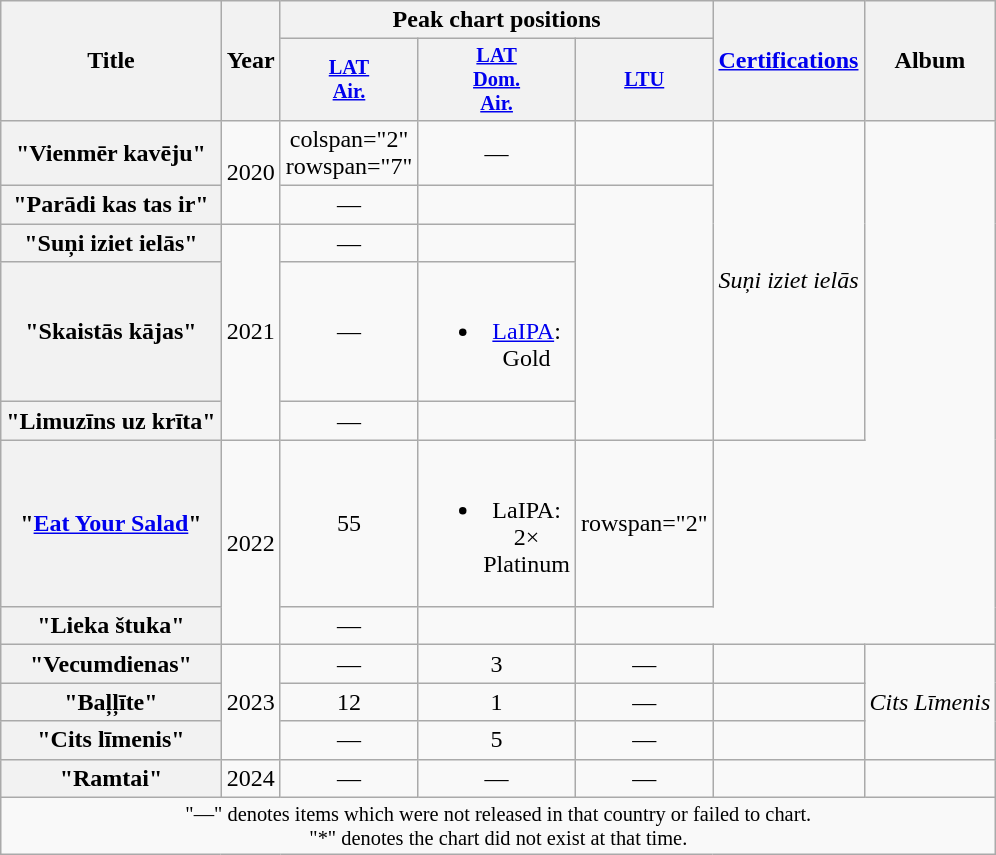<table class="wikitable plainrowheaders" style="text-align:center;">
<tr>
<th scope="col" rowspan="2">Title</th>
<th scope="col" rowspan="2">Year</th>
<th scope="col" colspan="3">Peak chart positions</th>
<th scope="col" rowspan="2"><a href='#'>Certifications</a></th>
<th rowspan="2" scope="col">Album</th>
</tr>
<tr>
<th scope="col" style="width:3em;font-size:85%;"><a href='#'>LAT<br>Air.</a><br></th>
<th scope="col" style="width:3em;font-size:85%;"><a href='#'>LAT<br>Dom.<br>Air.</a><br></th>
<th scope="col" style="width:3em;font-size:85%;"><a href='#'>LTU</a><br></th>
</tr>
<tr>
<th scope="row">"Vienmēr kavēju"</th>
<td rowspan="2">2020</td>
<td>colspan="2" rowspan="7" </td>
<td>—</td>
<td></td>
<td rowspan="5"><em>Suņi iziet ielās</em></td>
</tr>
<tr>
<th scope="row">"Parādi kas tas ir"</th>
<td>—</td>
<td></td>
</tr>
<tr>
<th scope="row">"Suņi iziet ielās"</th>
<td rowspan="3">2021</td>
<td>—</td>
<td></td>
</tr>
<tr>
<th scope="row">"Skaistās kājas"</th>
<td>—</td>
<td><br><ul><li><a href='#'>LaIPA</a>: Gold</li></ul></td>
</tr>
<tr>
<th scope="row">"Limuzīns uz krīta"</th>
<td>—</td>
<td></td>
</tr>
<tr>
<th scope="row">"<a href='#'>Eat Your Salad</a>"</th>
<td rowspan="2">2022</td>
<td>55</td>
<td><br><ul><li>LaIPA: 2× Platinum</li></ul></td>
<td>rowspan="2" </td>
</tr>
<tr>
<th scope="row">"Lieka štuka"</th>
<td>—</td>
<td></td>
</tr>
<tr>
<th scope="row">"Vecumdienas"</th>
<td rowspan="3">2023</td>
<td>—</td>
<td>3</td>
<td>—</td>
<td></td>
<td rowspan="3"><em>Cits Līmenis</em></td>
</tr>
<tr>
<th scope="row">"Baļļīte"<br></th>
<td>12</td>
<td>1</td>
<td>—</td>
<td></td>
</tr>
<tr>
<th scope="row">"Cits līmenis"</th>
<td>—</td>
<td>5</td>
<td>—</td>
<td></td>
</tr>
<tr>
<th scope="row">"Ramtai"</th>
<td>2024</td>
<td>—</td>
<td>—</td>
<td>—</td>
<td></td>
<td></td>
</tr>
<tr>
<td colspan="7" style="font-size:85%;">"—" denotes items which were not released in that country or failed to chart.<br>"*" denotes the chart did not exist at that time.</td>
</tr>
</table>
